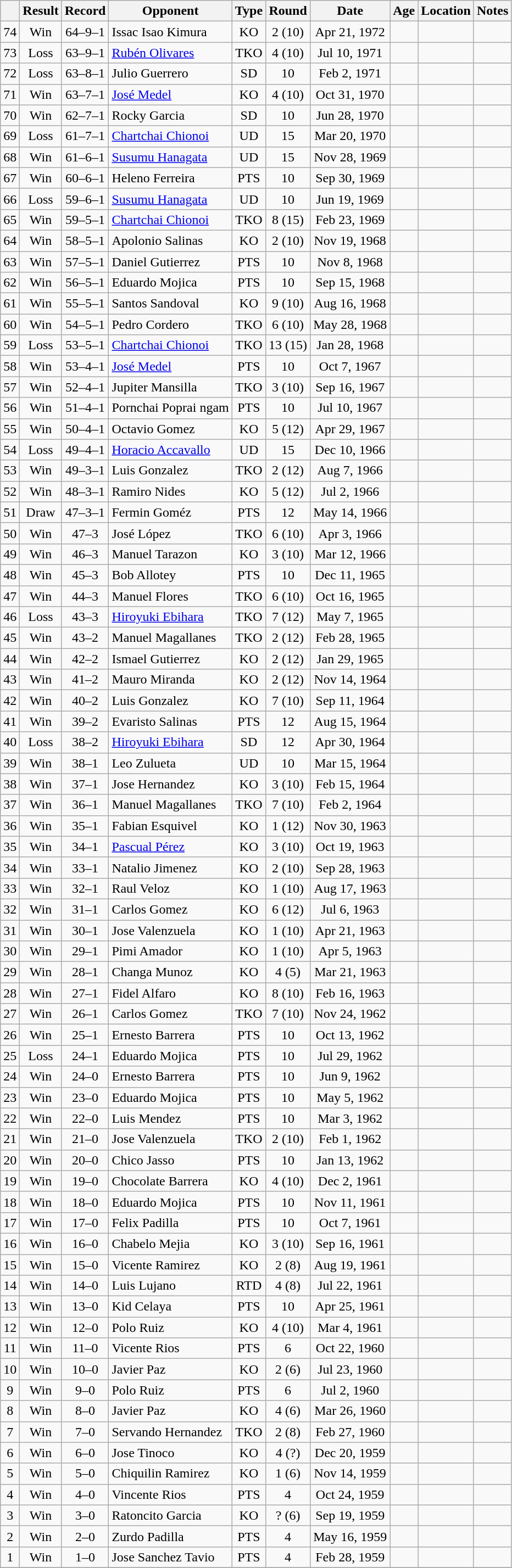<table class="wikitable" style="text-align:center">
<tr>
<th></th>
<th>Result</th>
<th>Record</th>
<th>Opponent</th>
<th>Type</th>
<th>Round</th>
<th>Date</th>
<th>Age</th>
<th>Location</th>
<th>Notes</th>
</tr>
<tr>
<td>74</td>
<td>Win</td>
<td>64–9–1</td>
<td align=left>Issac Isao Kimura</td>
<td>KO</td>
<td>2 (10)</td>
<td>Apr 21, 1972</td>
<td style="text-align:left;"></td>
<td style="text-align:left;"></td>
<td></td>
</tr>
<tr>
<td>73</td>
<td>Loss</td>
<td>63–9–1</td>
<td align=left><a href='#'>Rubén Olivares</a></td>
<td>TKO</td>
<td>4 (10)</td>
<td>Jul 10, 1971</td>
<td style="text-align:left;"></td>
<td style="text-align:left;"></td>
<td></td>
</tr>
<tr>
<td>72</td>
<td>Loss</td>
<td>63–8–1</td>
<td align=left>Julio Guerrero</td>
<td>SD</td>
<td>10</td>
<td>Feb 2, 1971</td>
<td style="text-align:left;"></td>
<td style="text-align:left;"></td>
<td></td>
</tr>
<tr>
<td>71</td>
<td>Win</td>
<td>63–7–1</td>
<td align=left><a href='#'>José Medel</a></td>
<td>KO</td>
<td>4 (10)</td>
<td>Oct 31, 1970</td>
<td style="text-align:left;"></td>
<td style="text-align:left;"></td>
<td></td>
</tr>
<tr>
<td>70</td>
<td>Win</td>
<td>62–7–1</td>
<td align=left>Rocky Garcia</td>
<td>SD</td>
<td>10</td>
<td>Jun 28, 1970</td>
<td style="text-align:left;"></td>
<td style="text-align:left;"></td>
<td></td>
</tr>
<tr>
<td>69</td>
<td>Loss</td>
<td>61–7–1</td>
<td align=left><a href='#'>Chartchai Chionoi</a></td>
<td>UD</td>
<td>15</td>
<td>Mar 20, 1970</td>
<td style="text-align:left;"></td>
<td style="text-align:left;"></td>
<td style="text-align:left;"></td>
</tr>
<tr>
<td>68</td>
<td>Win</td>
<td>61–6–1</td>
<td align=left><a href='#'>Susumu Hanagata</a></td>
<td>UD</td>
<td>15</td>
<td>Nov 28, 1969</td>
<td style="text-align:left;"></td>
<td style="text-align:left;"></td>
<td style="text-align:left;"></td>
</tr>
<tr>
<td>67</td>
<td>Win</td>
<td>60–6–1</td>
<td align=left>Heleno Ferreira</td>
<td>PTS</td>
<td>10</td>
<td>Sep 30, 1969</td>
<td style="text-align:left;"></td>
<td style="text-align:left;"></td>
<td></td>
</tr>
<tr>
<td>66</td>
<td>Loss</td>
<td>59–6–1</td>
<td align=left><a href='#'>Susumu Hanagata</a></td>
<td>UD</td>
<td>10</td>
<td>Jun 19, 1969</td>
<td style="text-align:left;"></td>
<td style="text-align:left;"></td>
<td></td>
</tr>
<tr>
<td>65</td>
<td>Win</td>
<td>59–5–1</td>
<td align=left><a href='#'>Chartchai Chionoi</a></td>
<td>TKO</td>
<td>8 (15)</td>
<td>Feb 23, 1969</td>
<td style="text-align:left;"></td>
<td style="text-align:left;"></td>
<td style="text-align:left;"></td>
</tr>
<tr>
<td>64</td>
<td>Win</td>
<td>58–5–1</td>
<td align=left>Apolonio Salinas</td>
<td>KO</td>
<td>2 (10)</td>
<td>Nov 19, 1968</td>
<td style="text-align:left;"></td>
<td style="text-align:left;"></td>
<td></td>
</tr>
<tr>
<td>63</td>
<td>Win</td>
<td>57–5–1</td>
<td align=left>Daniel Gutierrez</td>
<td>PTS</td>
<td>10</td>
<td>Nov 8, 1968</td>
<td style="text-align:left;"></td>
<td style="text-align:left;"></td>
<td></td>
</tr>
<tr>
<td>62</td>
<td>Win</td>
<td>56–5–1</td>
<td align=left>Eduardo Mojica</td>
<td>PTS</td>
<td>10</td>
<td>Sep 15, 1968</td>
<td style="text-align:left;"></td>
<td style="text-align:left;"></td>
<td></td>
</tr>
<tr>
<td>61</td>
<td>Win</td>
<td>55–5–1</td>
<td align=left>Santos Sandoval</td>
<td>KO</td>
<td>9 (10)</td>
<td>Aug 16, 1968</td>
<td style="text-align:left;"></td>
<td style="text-align:left;"></td>
<td></td>
</tr>
<tr>
<td>60</td>
<td>Win</td>
<td>54–5–1</td>
<td align=left>Pedro Cordero</td>
<td>TKO</td>
<td>6 (10)</td>
<td>May 28, 1968</td>
<td style="text-align:left;"></td>
<td style="text-align:left;"></td>
<td></td>
</tr>
<tr>
<td>59</td>
<td>Loss</td>
<td>53–5–1</td>
<td align=left><a href='#'>Chartchai Chionoi</a></td>
<td>TKO</td>
<td>13 (15)</td>
<td>Jan 28, 1968</td>
<td style="text-align:left;"></td>
<td style="text-align:left;"></td>
<td style="text-align:left;"></td>
</tr>
<tr>
<td>58</td>
<td>Win</td>
<td>53–4–1</td>
<td align=left><a href='#'>José Medel</a></td>
<td>PTS</td>
<td>10</td>
<td>Oct 7, 1967</td>
<td style="text-align:left;"></td>
<td style="text-align:left;"></td>
<td></td>
</tr>
<tr>
<td>57</td>
<td>Win</td>
<td>52–4–1</td>
<td align=left>Jupiter Mansilla</td>
<td>TKO</td>
<td>3 (10)</td>
<td>Sep 16, 1967</td>
<td style="text-align:left;"></td>
<td style="text-align:left;"></td>
<td></td>
</tr>
<tr>
<td>56</td>
<td>Win</td>
<td>51–4–1</td>
<td align=left>Pornchai Poprai ngam</td>
<td>PTS</td>
<td>10</td>
<td>Jul 10, 1967</td>
<td style="text-align:left;"></td>
<td style="text-align:left;"></td>
<td></td>
</tr>
<tr>
<td>55</td>
<td>Win</td>
<td>50–4–1</td>
<td align=left>Octavio Gomez</td>
<td>KO</td>
<td>5 (12)</td>
<td>Apr 29, 1967</td>
<td style="text-align:left;"></td>
<td style="text-align:left;"></td>
<td style="text-align:left;"></td>
</tr>
<tr>
<td>54</td>
<td>Loss</td>
<td>49–4–1</td>
<td align=left><a href='#'>Horacio Accavallo</a></td>
<td>UD</td>
<td>15</td>
<td>Dec 10, 1966</td>
<td style="text-align:left;"></td>
<td style="text-align:left;"></td>
<td style="text-align:left;"></td>
</tr>
<tr>
<td>53</td>
<td>Win</td>
<td>49–3–1</td>
<td align=left>Luis Gonzalez</td>
<td>TKO</td>
<td>2 (12)</td>
<td>Aug 7, 1966</td>
<td style="text-align:left;"></td>
<td style="text-align:left;"></td>
<td style="text-align:left;"></td>
</tr>
<tr>
<td>52</td>
<td>Win</td>
<td>48–3–1</td>
<td align=left>Ramiro Nides</td>
<td>KO</td>
<td>5 (12)</td>
<td>Jul 2, 1966</td>
<td style="text-align:left;"></td>
<td style="text-align:left;"></td>
<td></td>
</tr>
<tr>
<td>51</td>
<td>Draw</td>
<td>47–3–1</td>
<td align=left>Fermin Goméz</td>
<td>PTS</td>
<td>12</td>
<td>May 14, 1966</td>
<td style="text-align:left;"></td>
<td style="text-align:left;"></td>
<td style="text-align:left;"></td>
</tr>
<tr>
<td>50</td>
<td>Win</td>
<td>47–3</td>
<td align=left>José López</td>
<td>TKO</td>
<td>6 (10)</td>
<td>Apr 3, 1966</td>
<td style="text-align:left;"></td>
<td style="text-align:left;"></td>
<td></td>
</tr>
<tr>
<td>49</td>
<td>Win</td>
<td>46–3</td>
<td align=left>Manuel Tarazon</td>
<td>KO</td>
<td>3 (10)</td>
<td>Mar 12, 1966</td>
<td style="text-align:left;"></td>
<td style="text-align:left;"></td>
<td></td>
</tr>
<tr>
<td>48</td>
<td>Win</td>
<td>45–3</td>
<td align=left>Bob Allotey</td>
<td>PTS</td>
<td>10</td>
<td>Dec 11, 1965</td>
<td style="text-align:left;"></td>
<td style="text-align:left;"></td>
<td></td>
</tr>
<tr>
<td>47</td>
<td>Win</td>
<td>44–3</td>
<td align=left>Manuel Flores</td>
<td>TKO</td>
<td>6 (10)</td>
<td>Oct 16, 1965</td>
<td style="text-align:left;"></td>
<td style="text-align:left;"></td>
<td></td>
</tr>
<tr>
<td>46</td>
<td>Loss</td>
<td>43–3</td>
<td align=left><a href='#'>Hiroyuki Ebihara</a></td>
<td>TKO</td>
<td>7 (12)</td>
<td>May 7, 1965</td>
<td style="text-align:left;"></td>
<td style="text-align:left;"></td>
<td></td>
</tr>
<tr>
<td>45</td>
<td>Win</td>
<td>43–2</td>
<td align=left>Manuel Magallanes</td>
<td>TKO</td>
<td>2 (12)</td>
<td>Feb 28, 1965</td>
<td style="text-align:left;"></td>
<td style="text-align:left;"></td>
<td></td>
</tr>
<tr>
<td>44</td>
<td>Win</td>
<td>42–2</td>
<td align=left>Ismael Gutierrez</td>
<td>KO</td>
<td>2 (12)</td>
<td>Jan 29, 1965</td>
<td style="text-align:left;"></td>
<td style="text-align:left;"></td>
<td></td>
</tr>
<tr>
<td>43</td>
<td>Win</td>
<td>41–2</td>
<td align=left>Mauro Miranda</td>
<td>KO</td>
<td>2 (12)</td>
<td>Nov 14, 1964</td>
<td style="text-align:left;"></td>
<td style="text-align:left;"></td>
<td style="text-align:left;"></td>
</tr>
<tr>
<td>42</td>
<td>Win</td>
<td>40–2</td>
<td align=left>Luis Gonzalez</td>
<td>KO</td>
<td>7 (10)</td>
<td>Sep 11, 1964</td>
<td style="text-align:left;"></td>
<td style="text-align:left;"></td>
<td></td>
</tr>
<tr>
<td>41</td>
<td>Win</td>
<td>39–2</td>
<td align=left>Evaristo Salinas</td>
<td>PTS</td>
<td>12</td>
<td>Aug 15, 1964</td>
<td style="text-align:left;"></td>
<td style="text-align:left;"></td>
<td style="text-align:left;"></td>
</tr>
<tr>
<td>40</td>
<td>Loss</td>
<td>38–2</td>
<td align=left><a href='#'>Hiroyuki Ebihara</a></td>
<td>SD</td>
<td>12</td>
<td>Apr 30, 1964</td>
<td style="text-align:left;"></td>
<td style="text-align:left;"></td>
<td></td>
</tr>
<tr>
<td>39</td>
<td>Win</td>
<td>38–1</td>
<td align=left>Leo Zulueta</td>
<td>UD</td>
<td>10</td>
<td>Mar 15, 1964</td>
<td style="text-align:left;"></td>
<td style="text-align:left;"></td>
<td></td>
</tr>
<tr>
<td>38</td>
<td>Win</td>
<td>37–1</td>
<td align=left>Jose Hernandez</td>
<td>KO</td>
<td>3 (10)</td>
<td>Feb 15, 1964</td>
<td style="text-align:left;"></td>
<td style="text-align:left;"></td>
<td></td>
</tr>
<tr>
<td>37</td>
<td>Win</td>
<td>36–1</td>
<td align=left>Manuel Magallanes</td>
<td>TKO</td>
<td>7 (10)</td>
<td>Feb 2, 1964</td>
<td style="text-align:left;"></td>
<td style="text-align:left;"></td>
<td></td>
</tr>
<tr>
<td>36</td>
<td>Win</td>
<td>35–1</td>
<td align=left>Fabian Esquivel</td>
<td>KO</td>
<td>1 (12)</td>
<td>Nov 30, 1963</td>
<td style="text-align:left;"></td>
<td style="text-align:left;"></td>
<td style="text-align:left;"></td>
</tr>
<tr>
<td>35</td>
<td>Win</td>
<td>34–1</td>
<td align=left><a href='#'>Pascual Pérez</a></td>
<td>KO</td>
<td>3 (10)</td>
<td>Oct 19, 1963</td>
<td style="text-align:left;"></td>
<td style="text-align:left;"></td>
<td></td>
</tr>
<tr>
<td>34</td>
<td>Win</td>
<td>33–1</td>
<td align=left>Natalio Jimenez</td>
<td>KO</td>
<td>2 (10)</td>
<td>Sep 28, 1963</td>
<td style="text-align:left;"></td>
<td style="text-align:left;"></td>
<td></td>
</tr>
<tr>
<td>33</td>
<td>Win</td>
<td>32–1</td>
<td align=left>Raul Veloz</td>
<td>KO</td>
<td>1 (10)</td>
<td>Aug 17, 1963</td>
<td style="text-align:left;"></td>
<td style="text-align:left;"></td>
<td></td>
</tr>
<tr>
<td>32</td>
<td>Win</td>
<td>31–1</td>
<td align=left>Carlos Gomez</td>
<td>KO</td>
<td>6 (12)</td>
<td>Jul 6, 1963</td>
<td style="text-align:left;"></td>
<td style="text-align:left;"></td>
<td></td>
</tr>
<tr>
<td>31</td>
<td>Win</td>
<td>30–1</td>
<td align=left>Jose Valenzuela</td>
<td>KO</td>
<td>1 (10)</td>
<td>Apr 21, 1963</td>
<td style="text-align:left;"></td>
<td style="text-align:left;"></td>
<td></td>
</tr>
<tr>
<td>30</td>
<td>Win</td>
<td>29–1</td>
<td align=left>Pimi Amador</td>
<td>KO</td>
<td>1 (10)</td>
<td>Apr 5, 1963</td>
<td style="text-align:left;"></td>
<td style="text-align:left;"></td>
<td></td>
</tr>
<tr>
<td>29</td>
<td>Win</td>
<td>28–1</td>
<td align=left>Changa Munoz</td>
<td>KO</td>
<td>4 (5)</td>
<td>Mar 21, 1963</td>
<td style="text-align:left;"></td>
<td style="text-align:left;"></td>
<td></td>
</tr>
<tr>
<td>28</td>
<td>Win</td>
<td>27–1</td>
<td align=left>Fidel Alfaro</td>
<td>KO</td>
<td>8 (10)</td>
<td>Feb 16, 1963</td>
<td style="text-align:left;"></td>
<td style="text-align:left;"></td>
<td></td>
</tr>
<tr>
<td>27</td>
<td>Win</td>
<td>26–1</td>
<td align=left>Carlos Gomez</td>
<td>TKO</td>
<td>7 (10)</td>
<td>Nov 24, 1962</td>
<td style="text-align:left;"></td>
<td style="text-align:left;"></td>
<td></td>
</tr>
<tr>
<td>26</td>
<td>Win</td>
<td>25–1</td>
<td align=left>Ernesto Barrera</td>
<td>PTS</td>
<td>10</td>
<td>Oct 13, 1962</td>
<td style="text-align:left;"></td>
<td style="text-align:left;"></td>
<td></td>
</tr>
<tr>
<td>25</td>
<td>Loss</td>
<td>24–1</td>
<td align=left>Eduardo Mojica</td>
<td>PTS</td>
<td>10</td>
<td>Jul 29, 1962</td>
<td style="text-align:left;"></td>
<td style="text-align:left;"></td>
<td></td>
</tr>
<tr>
<td>24</td>
<td>Win</td>
<td>24–0</td>
<td align=left>Ernesto Barrera</td>
<td>PTS</td>
<td>10</td>
<td>Jun 9, 1962</td>
<td style="text-align:left;"></td>
<td style="text-align:left;"></td>
<td></td>
</tr>
<tr>
<td>23</td>
<td>Win</td>
<td>23–0</td>
<td align=left>Eduardo Mojica</td>
<td>PTS</td>
<td>10</td>
<td>May 5, 1962</td>
<td style="text-align:left;"></td>
<td style="text-align:left;"></td>
<td></td>
</tr>
<tr>
<td>22</td>
<td>Win</td>
<td>22–0</td>
<td align=left>Luis Mendez</td>
<td>PTS</td>
<td>10</td>
<td>Mar 3, 1962</td>
<td style="text-align:left;"></td>
<td style="text-align:left;"></td>
<td></td>
</tr>
<tr>
<td>21</td>
<td>Win</td>
<td>21–0</td>
<td align=left>Jose Valenzuela</td>
<td>TKO</td>
<td>2 (10)</td>
<td>Feb 1, 1962</td>
<td style="text-align:left;"></td>
<td style="text-align:left;"></td>
<td></td>
</tr>
<tr>
<td>20</td>
<td>Win</td>
<td>20–0</td>
<td align=left>Chico Jasso</td>
<td>PTS</td>
<td>10</td>
<td>Jan 13, 1962</td>
<td style="text-align:left;"></td>
<td style="text-align:left;"></td>
<td></td>
</tr>
<tr>
<td>19</td>
<td>Win</td>
<td>19–0</td>
<td align=left>Chocolate Barrera</td>
<td>KO</td>
<td>4 (10)</td>
<td>Dec 2, 1961</td>
<td style="text-align:left;"></td>
<td style="text-align:left;"></td>
<td></td>
</tr>
<tr>
<td>18</td>
<td>Win</td>
<td>18–0</td>
<td align=left>Eduardo Mojica</td>
<td>PTS</td>
<td>10</td>
<td>Nov 11, 1961</td>
<td style="text-align:left;"></td>
<td style="text-align:left;"></td>
<td></td>
</tr>
<tr>
<td>17</td>
<td>Win</td>
<td>17–0</td>
<td align=left>Felix Padilla</td>
<td>PTS</td>
<td>10</td>
<td>Oct 7, 1961</td>
<td style="text-align:left;"></td>
<td style="text-align:left;"></td>
<td></td>
</tr>
<tr>
<td>16</td>
<td>Win</td>
<td>16–0</td>
<td align=left>Chabelo Mejia</td>
<td>KO</td>
<td>3 (10)</td>
<td>Sep 16, 1961</td>
<td style="text-align:left;"></td>
<td style="text-align:left;"></td>
<td></td>
</tr>
<tr>
<td>15</td>
<td>Win</td>
<td>15–0</td>
<td align=left>Vicente Ramirez</td>
<td>KO</td>
<td>2 (8)</td>
<td>Aug 19, 1961</td>
<td style="text-align:left;"></td>
<td style="text-align:left;"></td>
<td></td>
</tr>
<tr>
<td>14</td>
<td>Win</td>
<td>14–0</td>
<td align=left>Luis Lujano</td>
<td>RTD</td>
<td>4 (8)</td>
<td>Jul 22, 1961</td>
<td style="text-align:left;"></td>
<td style="text-align:left;"></td>
<td></td>
</tr>
<tr>
<td>13</td>
<td>Win</td>
<td>13–0</td>
<td align=left>Kid Celaya</td>
<td>PTS</td>
<td>10</td>
<td>Apr 25, 1961</td>
<td style="text-align:left;"></td>
<td style="text-align:left;"></td>
<td></td>
</tr>
<tr>
<td>12</td>
<td>Win</td>
<td>12–0</td>
<td align=left>Polo Ruiz</td>
<td>KO</td>
<td>4 (10)</td>
<td>Mar 4, 1961</td>
<td style="text-align:left;"></td>
<td style="text-align:left;"></td>
<td></td>
</tr>
<tr>
<td>11</td>
<td>Win</td>
<td>11–0</td>
<td align=left>Vicente Rios</td>
<td>PTS</td>
<td>6</td>
<td>Oct 22, 1960</td>
<td style="text-align:left;"></td>
<td style="text-align:left;"></td>
<td></td>
</tr>
<tr>
<td>10</td>
<td>Win</td>
<td>10–0</td>
<td align=left>Javier Paz</td>
<td>KO</td>
<td>2 (6)</td>
<td>Jul 23, 1960</td>
<td style="text-align:left;"></td>
<td style="text-align:left;"></td>
<td></td>
</tr>
<tr>
<td>9</td>
<td>Win</td>
<td>9–0</td>
<td align=left>Polo Ruiz</td>
<td>PTS</td>
<td>6</td>
<td>Jul 2, 1960</td>
<td style="text-align:left;"></td>
<td style="text-align:left;"></td>
<td></td>
</tr>
<tr>
<td>8</td>
<td>Win</td>
<td>8–0</td>
<td align=left>Javier Paz</td>
<td>KO</td>
<td>4 (6)</td>
<td>Mar 26, 1960</td>
<td style="text-align:left;"></td>
<td style="text-align:left;"></td>
<td></td>
</tr>
<tr>
<td>7</td>
<td>Win</td>
<td>7–0</td>
<td align=left>Servando Hernandez</td>
<td>TKO</td>
<td>2 (8)</td>
<td>Feb 27, 1960</td>
<td style="text-align:left;"></td>
<td style="text-align:left;"></td>
<td></td>
</tr>
<tr>
<td>6</td>
<td>Win</td>
<td>6–0</td>
<td align=left>Jose Tinoco</td>
<td>KO</td>
<td>4 (?)</td>
<td>Dec 20, 1959</td>
<td style="text-align:left;"></td>
<td style="text-align:left;"></td>
<td></td>
</tr>
<tr>
<td>5</td>
<td>Win</td>
<td>5–0</td>
<td align=left>Chiquilin Ramirez</td>
<td>KO</td>
<td>1 (6)</td>
<td>Nov 14, 1959</td>
<td style="text-align:left;"></td>
<td style="text-align:left;"></td>
<td></td>
</tr>
<tr>
<td>4</td>
<td>Win</td>
<td>4–0</td>
<td align=left>Vincente Rios</td>
<td>PTS</td>
<td>4</td>
<td>Oct 24, 1959</td>
<td style="text-align:left;"></td>
<td style="text-align:left;"></td>
<td></td>
</tr>
<tr>
<td>3</td>
<td>Win</td>
<td>3–0</td>
<td align=left>Ratoncito Garcia</td>
<td>KO</td>
<td>? (6)</td>
<td>Sep 19, 1959</td>
<td style="text-align:left;"></td>
<td style="text-align:left;"></td>
<td></td>
</tr>
<tr>
<td>2</td>
<td>Win</td>
<td>2–0</td>
<td align=left>Zurdo Padilla</td>
<td>PTS</td>
<td>4</td>
<td>May 16, 1959</td>
<td style="text-align:left;"></td>
<td style="text-align:left;"></td>
<td></td>
</tr>
<tr>
<td>1</td>
<td>Win</td>
<td>1–0</td>
<td align=left>Jose Sanchez Tavio</td>
<td>PTS</td>
<td>4</td>
<td>Feb 28, 1959</td>
<td style="text-align:left;"></td>
<td style="text-align:left;"></td>
<td></td>
</tr>
<tr>
</tr>
</table>
